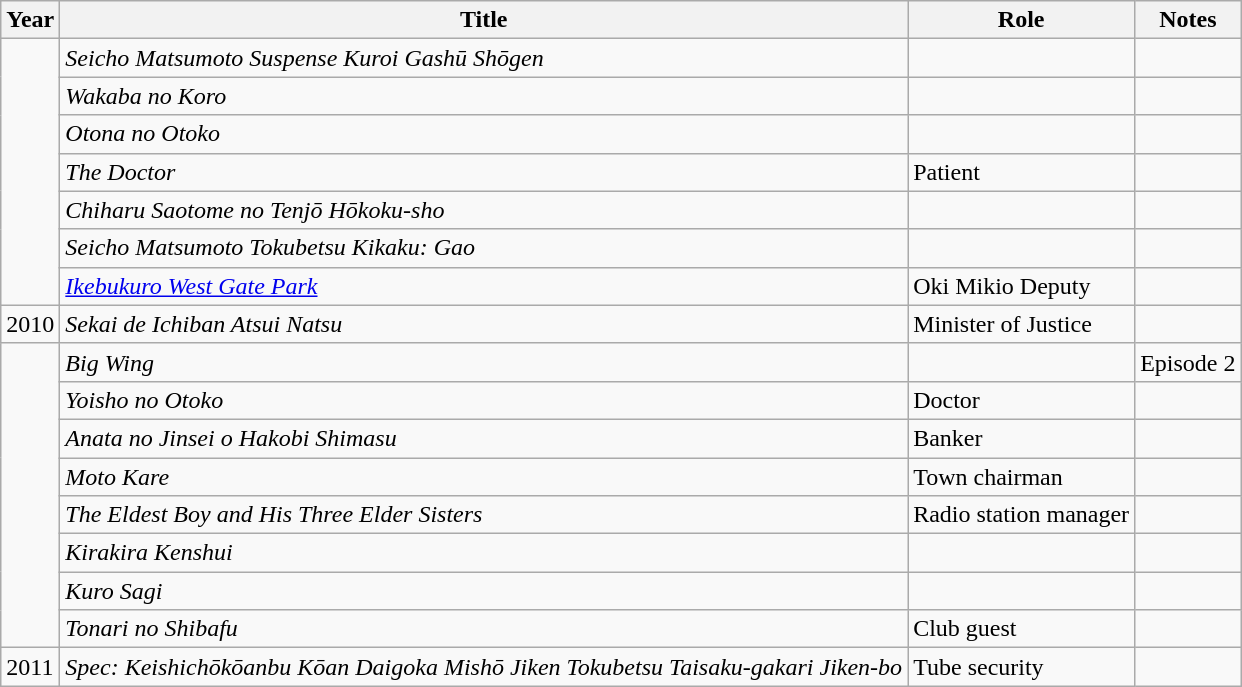<table class="wikitable">
<tr>
<th>Year</th>
<th>Title</th>
<th>Role</th>
<th>Notes</th>
</tr>
<tr>
<td rowspan="7"></td>
<td><em>Seicho Matsumoto Suspense Kuroi Gashū Shōgen</em></td>
<td></td>
<td></td>
</tr>
<tr>
<td><em>Wakaba no Koro</em></td>
<td></td>
<td></td>
</tr>
<tr>
<td><em>Otona no Otoko</em></td>
<td></td>
<td></td>
</tr>
<tr>
<td><em>The Doctor</em></td>
<td>Patient</td>
<td></td>
</tr>
<tr>
<td><em>Chiharu Saotome no Tenjō Hōkoku-sho</em></td>
<td></td>
<td></td>
</tr>
<tr>
<td><em>Seicho Matsumoto Tokubetsu Kikaku: Gao</em></td>
<td></td>
<td></td>
</tr>
<tr>
<td><em><a href='#'>Ikebukuro West Gate Park</a></em></td>
<td>Oki Mikio Deputy</td>
<td></td>
</tr>
<tr>
<td>2010</td>
<td><em>Sekai de Ichiban Atsui Natsu</em></td>
<td>Minister of Justice</td>
<td></td>
</tr>
<tr>
<td rowspan="8"></td>
<td><em>Big Wing</em></td>
<td></td>
<td>Episode 2</td>
</tr>
<tr>
<td><em>Yoisho no Otoko</em></td>
<td>Doctor</td>
<td></td>
</tr>
<tr>
<td><em>Anata no Jinsei o Hakobi Shimasu</em></td>
<td>Banker</td>
<td></td>
</tr>
<tr>
<td><em>Moto Kare</em></td>
<td>Town chairman</td>
<td></td>
</tr>
<tr>
<td><em>The Eldest Boy and His Three Elder Sisters</em></td>
<td>Radio station manager</td>
<td></td>
</tr>
<tr>
<td><em>Kirakira Kenshui</em></td>
<td></td>
<td></td>
</tr>
<tr>
<td><em>Kuro Sagi</em></td>
<td></td>
<td></td>
</tr>
<tr>
<td><em>Tonari no Shibafu</em></td>
<td>Club guest</td>
<td></td>
</tr>
<tr>
<td>2011</td>
<td><em>Spec: Keishichōkōanbu Kōan Daigoka Mishō Jiken Tokubetsu Taisaku-gakari Jiken-bo</em></td>
<td>Tube security</td>
<td></td>
</tr>
</table>
